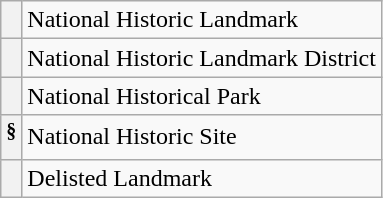<table class="wikitable">
<tr>
<th></th>
<td>National Historic Landmark</td>
</tr>
<tr>
<th><sup></sup></th>
<td>National Historic Landmark District</td>
</tr>
<tr>
<th><sup></sup></th>
<td>National Historical Park</td>
</tr>
<tr>
<th><sup>§</sup></th>
<td>National Historic Site</td>
</tr>
<tr>
<th><sup></sup></th>
<td>Delisted Landmark</td>
</tr>
</table>
